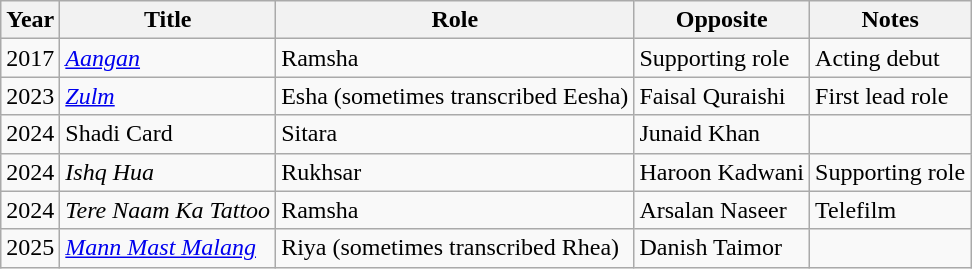<table class="wikitable">
<tr>
<th>Year</th>
<th>Title</th>
<th>Role</th>
<th>Opposite</th>
<th>Notes</th>
</tr>
<tr>
<td>2017</td>
<td><em><a href='#'>Aangan</a></em></td>
<td>Ramsha</td>
<td>Supporting role</td>
<td>Acting debut</td>
</tr>
<tr>
<td>2023</td>
<td><em><a href='#'>Zulm</a></em></td>
<td>Esha (sometimes transcribed Eesha)</td>
<td>Faisal Quraishi</td>
<td>First lead role</td>
</tr>
<tr>
<td>2024</td>
<td>Shadi Card</td>
<td>Sitara</td>
<td>Junaid Khan</td>
<td></td>
</tr>
<tr>
<td>2024</td>
<td><em>Ishq Hua</em></td>
<td>Rukhsar</td>
<td>Haroon Kadwani</td>
<td>Supporting role</td>
</tr>
<tr>
<td>2024</td>
<td><em>Tere Naam Ka Tattoo</em></td>
<td>Ramsha</td>
<td>Arsalan Naseer</td>
<td>Telefilm</td>
</tr>
<tr>
<td>2025</td>
<td><em><a href='#'>Mann Mast Malang</a></em></td>
<td>Riya (sometimes transcribed Rhea)</td>
<td>Danish Taimor</td>
<td></td>
</tr>
</table>
